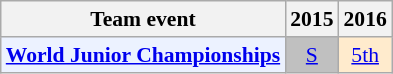<table class="wikitable" style="font-size: 90%; text-align:center">
<tr>
<th>Team event</th>
<th>2015</th>
<th>2016</th>
</tr>
<tr>
<td bgcolor="#ECF2FF"; align="left"><strong><a href='#'>World Junior Championships</a></strong></td>
<td bgcolor=silver><a href='#'>S</a></td>
<td bgcolor=FFEBCD><a href='#'>5th</a></td>
</tr>
</table>
